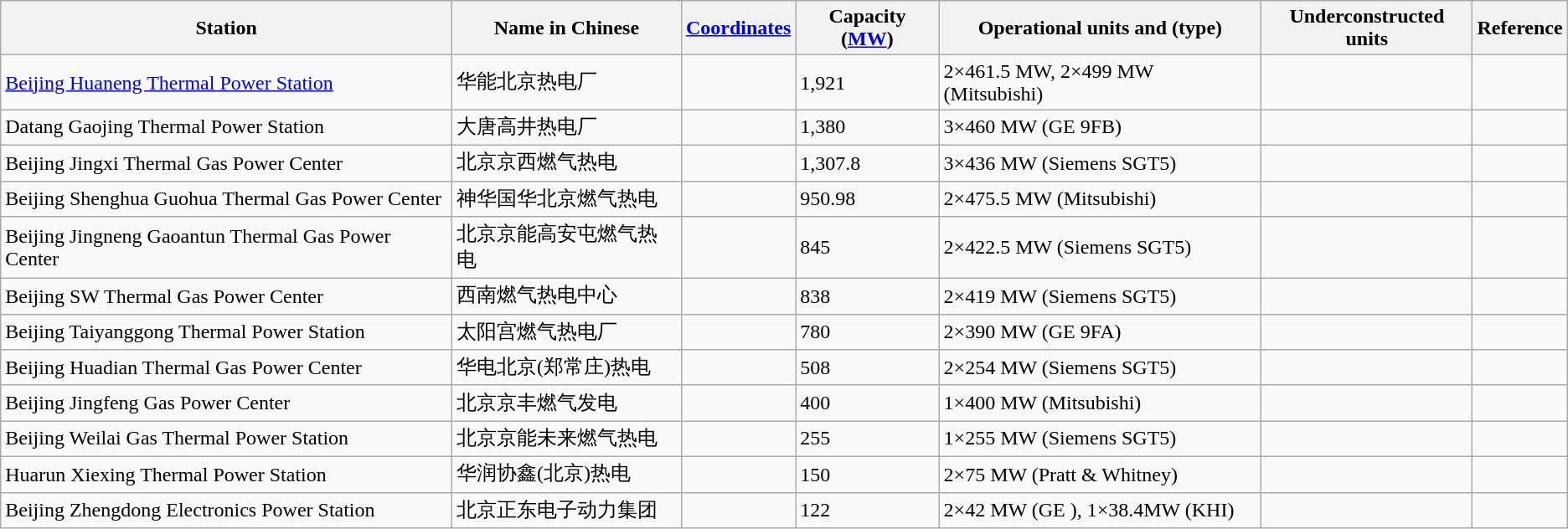<table class="wikitable sortable">
<tr>
<th>Station</th>
<th>Name in Chinese</th>
<th><a href='#'>Coordinates</a></th>
<th>Capacity (<a href='#'>MW</a>)</th>
<th>Operational units and (type)</th>
<th>Underconstructed units</th>
<th>Reference</th>
</tr>
<tr>
<td><a href='#'>Beijing Huaneng Thermal Power Station</a></td>
<td>华能北京热电厂</td>
<td></td>
<td>1,921</td>
<td>2×461.5 MW, 2×499 MW  (Mitsubishi)</td>
<td></td>
<td></td>
</tr>
<tr>
<td>Datang Gaojing Thermal Power Station</td>
<td>大唐高井热电厂</td>
<td></td>
<td>1,380</td>
<td>3×460 MW (GE 9FB)</td>
<td></td>
<td></td>
</tr>
<tr>
<td>Beijing Jingxi Thermal Gas Power Center</td>
<td>北京京西燃气热电</td>
<td></td>
<td>1,307.8</td>
<td>3×436 MW (Siemens SGT5)</td>
<td></td>
<td></td>
</tr>
<tr>
<td>Beijing Shenghua Guohua Thermal Gas Power Center</td>
<td>神华国华北京燃气热电</td>
<td></td>
<td>950.98</td>
<td>2×475.5 MW (Mitsubishi)</td>
<td></td>
<td></td>
</tr>
<tr>
<td>Beijing Jingneng Gaoantun Thermal Gas Power Center</td>
<td>北京京能高安屯燃气热电</td>
<td></td>
<td>845</td>
<td>2×422.5 MW (Siemens SGT5)</td>
<td></td>
<td></td>
</tr>
<tr>
<td>Beijing SW Thermal Gas Power Center</td>
<td>西南燃气热电中心</td>
<td></td>
<td>838</td>
<td>2×419 MW (Siemens SGT5)</td>
<td></td>
<td></td>
</tr>
<tr>
<td>Beijing Taiyanggong Thermal Power Station</td>
<td>太阳宫燃气热电厂</td>
<td></td>
<td>780</td>
<td>2×390 MW (GE 9FA)</td>
<td></td>
<td></td>
</tr>
<tr>
<td>Beijing Huadian Thermal Gas Power Center</td>
<td>华电北京(郑常庄)热电</td>
<td></td>
<td>508</td>
<td>2×254 MW (Siemens SGT5)</td>
<td></td>
<td></td>
</tr>
<tr>
<td>Beijing Jingfeng Gas Power Center</td>
<td>北京京丰燃气发电</td>
<td></td>
<td>400</td>
<td>1×400 MW (Mitsubishi)</td>
<td></td>
<td></td>
</tr>
<tr>
<td>Beijing Weilai Gas Thermal Power Station</td>
<td>北京京能未来燃气热电</td>
<td></td>
<td>255</td>
<td>1×255 MW (Siemens SGT5)</td>
<td></td>
<td></td>
</tr>
<tr>
<td>Huarun Xiexing Thermal Power Station</td>
<td>华润协鑫(北京)热电</td>
<td></td>
<td>150</td>
<td>2×75 MW (Pratt & Whitney)</td>
<td></td>
<td></td>
</tr>
<tr>
<td>Beijing Zhengdong Electronics Power Station</td>
<td>北京正东电子动力集团</td>
<td></td>
<td>122</td>
<td>2×42 MW (GE ), 1×38.4MW (KHI)</td>
<td></td>
<td></td>
</tr>
</table>
